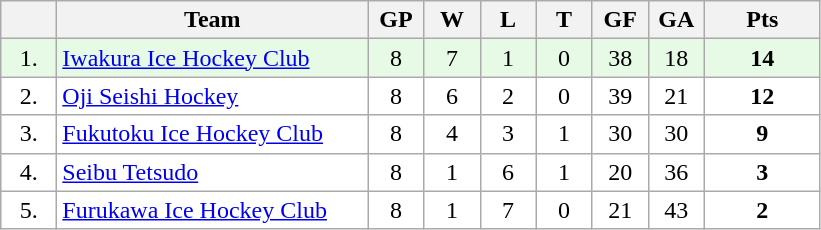<table class="wikitable">
<tr>
<th width="30"></th>
<th width="200">Team</th>
<th width="30">GP</th>
<th width="30">W</th>
<th width="30">L</th>
<th width="30">T</th>
<th width="30">GF</th>
<th width="30">GA</th>
<th width="70">Pts</th>
</tr>
<tr bgcolor="#e6fae6" align="center">
<td>1.</td>
<td align="left"><a href='#'>Iwakura Ice Hockey Club</a></td>
<td>8</td>
<td>7</td>
<td>1</td>
<td>0</td>
<td>38</td>
<td>18</td>
<td><strong>14</strong></td>
</tr>
<tr bgcolor="#FFFFFF" align="center">
<td>2.</td>
<td align="left"><a href='#'>Oji Seishi Hockey</a></td>
<td>8</td>
<td>6</td>
<td>2</td>
<td>0</td>
<td>39</td>
<td>21</td>
<td><strong>12</strong></td>
</tr>
<tr bgcolor="#FFFFFF" align="center">
<td>3.</td>
<td align="left"><a href='#'>Fukutoku Ice Hockey Club</a></td>
<td>8</td>
<td>4</td>
<td>3</td>
<td>1</td>
<td>30</td>
<td>30</td>
<td><strong>9</strong></td>
</tr>
<tr bgcolor="#FFFFFF" align="center">
<td>4.</td>
<td align="left"><a href='#'>Seibu Tetsudo</a></td>
<td>8</td>
<td>1</td>
<td>6</td>
<td>1</td>
<td>20</td>
<td>36</td>
<td><strong>3</strong></td>
</tr>
<tr bgcolor="#FFFFFF" align="center">
<td>5.</td>
<td align="left"><a href='#'>Furukawa Ice Hockey Club</a></td>
<td>8</td>
<td>1</td>
<td>7</td>
<td>0</td>
<td>21</td>
<td>43</td>
<td><strong>2</strong></td>
</tr>
</table>
